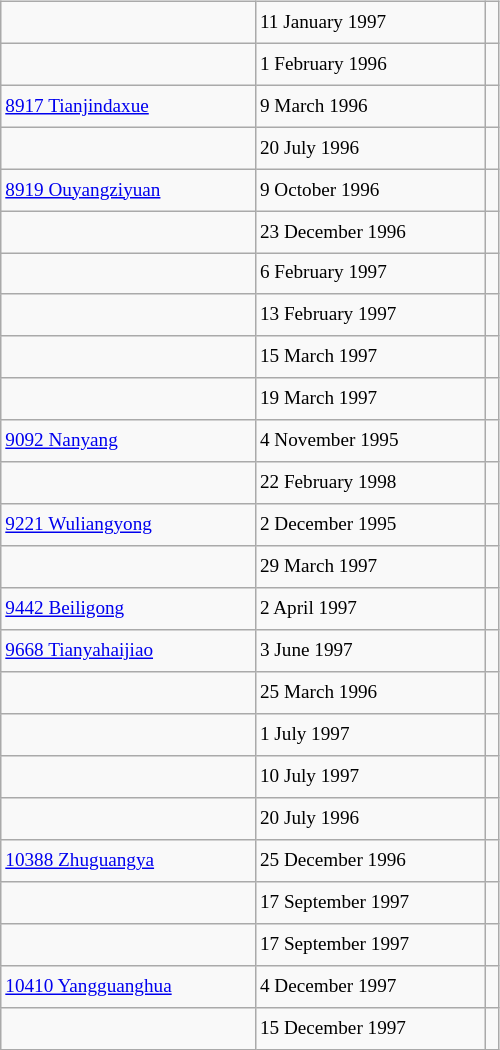<table class="wikitable" style="font-size: 80%; float: left; width: 26em; margin-right: 1em; height: 700px">
<tr>
<td></td>
<td>11 January 1997</td>
<td></td>
</tr>
<tr>
<td></td>
<td>1 February 1996</td>
<td></td>
</tr>
<tr>
<td><a href='#'>8917 Tianjindaxue</a></td>
<td>9 March 1996</td>
<td></td>
</tr>
<tr>
<td></td>
<td>20 July 1996</td>
<td></td>
</tr>
<tr>
<td><a href='#'>8919 Ouyangziyuan</a></td>
<td>9 October 1996</td>
<td></td>
</tr>
<tr>
<td></td>
<td>23 December 1996</td>
<td></td>
</tr>
<tr>
<td></td>
<td>6 February 1997</td>
<td></td>
</tr>
<tr>
<td></td>
<td>13 February 1997</td>
<td></td>
</tr>
<tr>
<td></td>
<td>15 March 1997</td>
<td></td>
</tr>
<tr>
<td></td>
<td>19 March 1997</td>
<td></td>
</tr>
<tr>
<td><a href='#'>9092 Nanyang</a></td>
<td>4 November 1995</td>
<td></td>
</tr>
<tr>
<td></td>
<td>22 February 1998</td>
<td></td>
</tr>
<tr>
<td><a href='#'>9221 Wuliangyong</a></td>
<td>2 December 1995</td>
<td></td>
</tr>
<tr>
<td></td>
<td>29 March 1997</td>
<td></td>
</tr>
<tr>
<td><a href='#'>9442 Beiligong</a></td>
<td>2 April 1997</td>
<td></td>
</tr>
<tr>
<td><a href='#'>9668 Tianyahaijiao</a></td>
<td>3 June 1997</td>
<td></td>
</tr>
<tr>
<td></td>
<td>25 March 1996</td>
<td></td>
</tr>
<tr>
<td></td>
<td>1 July 1997</td>
<td></td>
</tr>
<tr>
<td></td>
<td>10 July 1997</td>
<td></td>
</tr>
<tr>
<td></td>
<td>20 July 1996</td>
<td></td>
</tr>
<tr>
<td><a href='#'>10388 Zhuguangya</a></td>
<td>25 December 1996</td>
<td></td>
</tr>
<tr>
<td></td>
<td>17 September 1997</td>
<td></td>
</tr>
<tr>
<td></td>
<td>17 September 1997</td>
<td></td>
</tr>
<tr>
<td><a href='#'>10410 Yangguanghua</a></td>
<td>4 December 1997</td>
<td></td>
</tr>
<tr>
<td></td>
<td>15 December 1997</td>
<td></td>
</tr>
</table>
